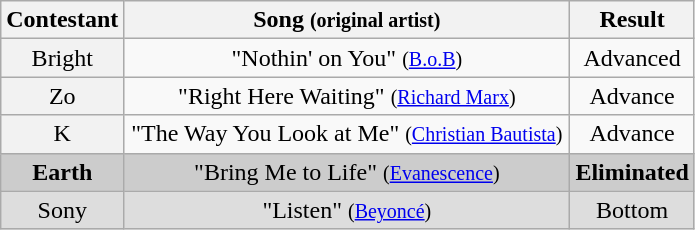<table class="wikitable" style="text-align:center;">
<tr>
<th scope="col">Contestant</th>
<th style="width:290px;" scope="col">Song <small>(original artist)</small></th>
<th scope="col">Result</th>
</tr>
<tr>
<th scope="row" style="font-weight:normal;">Bright</th>
<td>"Nothin' on You" <small>(<a href='#'>B.o.B</a>)</small></td>
<td>Advanced</td>
</tr>
<tr>
<th scope="row" style="font-weight:normal;">Zo</th>
<td>"Right Here Waiting" <small>(<a href='#'>Richard Marx</a>)</small></td>
<td>Advance</td>
</tr>
<tr>
<th scope="row" style="font-weight:normal;">K</th>
<td>"The Way You Look at Me" <small>(<a href='#'>Christian Bautista</a>)</small></td>
<td>Advance</td>
</tr>
<tr style="background:#ccc;">
<th scope="row" style="background-color:#CCCCCC; font-weight:normal;"><strong>Earth</strong></th>
<td>"Bring Me to Life" <small>(<a href='#'>Evanescence</a>)</small></td>
<td><strong>Eliminated</strong></td>
</tr>
<tr style="background:#ddd;">
<th scope="row" style="background-color:#DDDDDD; font-weight:normal;">Sony</th>
<td>"Listen" <small>(<a href='#'>Beyoncé</a>)</small></td>
<td>Bottom</td>
</tr>
</table>
